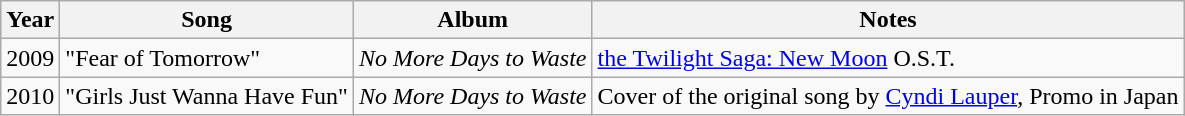<table class="wikitable">
<tr>
<th>Year</th>
<th>Song</th>
<th>Album</th>
<th>Notes</th>
</tr>
<tr>
<td align="center">2009</td>
<td>"Fear of Tomorrow"</td>
<td><em>No More Days to Waste</em></td>
<td><a href='#'>the Twilight Saga: New Moon</a> O.S.T.</td>
</tr>
<tr>
<td align="center">2010</td>
<td>"Girls Just Wanna Have Fun"</td>
<td><em>No More Days to Waste</em></td>
<td>Cover of the original song by <a href='#'>Cyndi Lauper</a>, Promo in Japan</td>
</tr>
</table>
